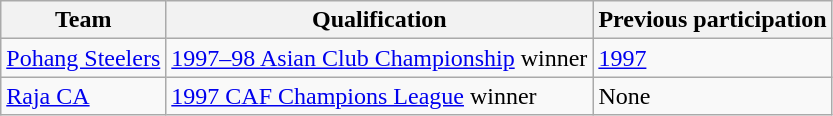<table class="wikitable">
<tr>
<th>Team</th>
<th>Qualification</th>
<th>Previous participation</th>
</tr>
<tr>
<td> <a href='#'>Pohang Steelers</a></td>
<td><a href='#'>1997–98 Asian Club Championship</a> winner</td>
<td><a href='#'>1997</a></td>
</tr>
<tr>
<td> <a href='#'>Raja CA</a></td>
<td><a href='#'>1997 CAF Champions League</a> winner</td>
<td>None</td>
</tr>
</table>
